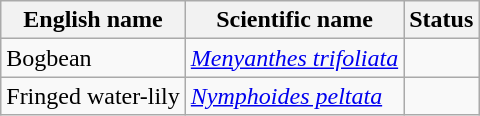<table class="wikitable" |>
<tr>
<th>English name</th>
<th>Scientific name</th>
<th>Status</th>
</tr>
<tr>
<td>Bogbean</td>
<td><em><a href='#'>Menyanthes trifoliata</a></em></td>
<td></td>
</tr>
<tr>
<td>Fringed water-lily</td>
<td><em><a href='#'>Nymphoides peltata</a></em></td>
<td></td>
</tr>
</table>
